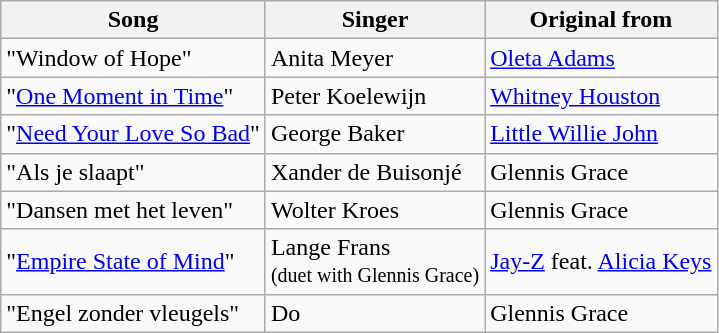<table class="wikitable">
<tr>
<th>Song</th>
<th>Singer</th>
<th>Original from</th>
</tr>
<tr>
<td>"Window of Hope"</td>
<td>Anita Meyer</td>
<td><a href='#'>Oleta Adams</a></td>
</tr>
<tr>
<td>"<a href='#'>One Moment in Time</a>"</td>
<td>Peter Koelewijn</td>
<td><a href='#'>Whitney Houston</a></td>
</tr>
<tr>
<td>"<a href='#'>Need Your Love So Bad</a>"</td>
<td>George Baker</td>
<td><a href='#'>Little Willie John</a></td>
</tr>
<tr>
<td>"Als je slaapt"</td>
<td>Xander de Buisonjé</td>
<td>Glennis Grace</td>
</tr>
<tr>
<td>"Dansen met het leven"</td>
<td>Wolter Kroes</td>
<td>Glennis Grace</td>
</tr>
<tr>
<td>"<a href='#'>Empire State of Mind</a>"</td>
<td>Lange Frans <br><small>(duet with Glennis Grace)</small></td>
<td><a href='#'>Jay-Z</a> feat. <a href='#'>Alicia Keys</a></td>
</tr>
<tr>
<td>"Engel zonder vleugels"</td>
<td>Do</td>
<td>Glennis Grace</td>
</tr>
</table>
